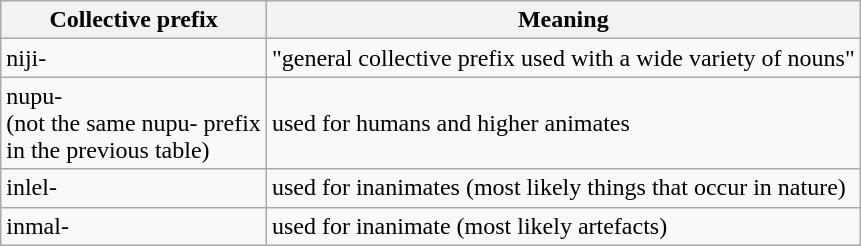<table class="wikitable">
<tr>
<th>Collective prefix</th>
<th>Meaning</th>
</tr>
<tr>
<td>niji-</td>
<td>"general collective prefix used with a wide variety of nouns"</td>
</tr>
<tr>
<td>nupu-<br>(not the same nupu- prefix<br>in the previous table)</td>
<td>used for humans and higher animates</td>
</tr>
<tr>
<td>inlel-</td>
<td>used for inanimates (most likely things that occur in nature)</td>
</tr>
<tr>
<td>inmal-</td>
<td>used for inanimate (most likely artefacts)</td>
</tr>
</table>
